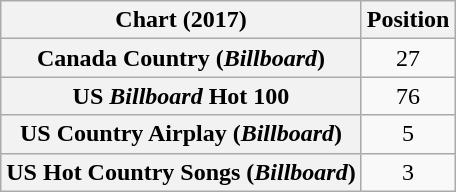<table class="wikitable sortable plainrowheaders" style="text-align:center">
<tr>
<th scope="col">Chart (2017)</th>
<th scope="col">Position</th>
</tr>
<tr>
<th scope="row">Canada Country (<em>Billboard</em>)</th>
<td>27</td>
</tr>
<tr>
<th scope="row">US <em>Billboard</em> Hot 100</th>
<td>76</td>
</tr>
<tr>
<th scope="row">US Country Airplay (<em>Billboard</em>)</th>
<td>5</td>
</tr>
<tr>
<th scope="row">US Hot Country Songs (<em>Billboard</em>)</th>
<td>3</td>
</tr>
</table>
